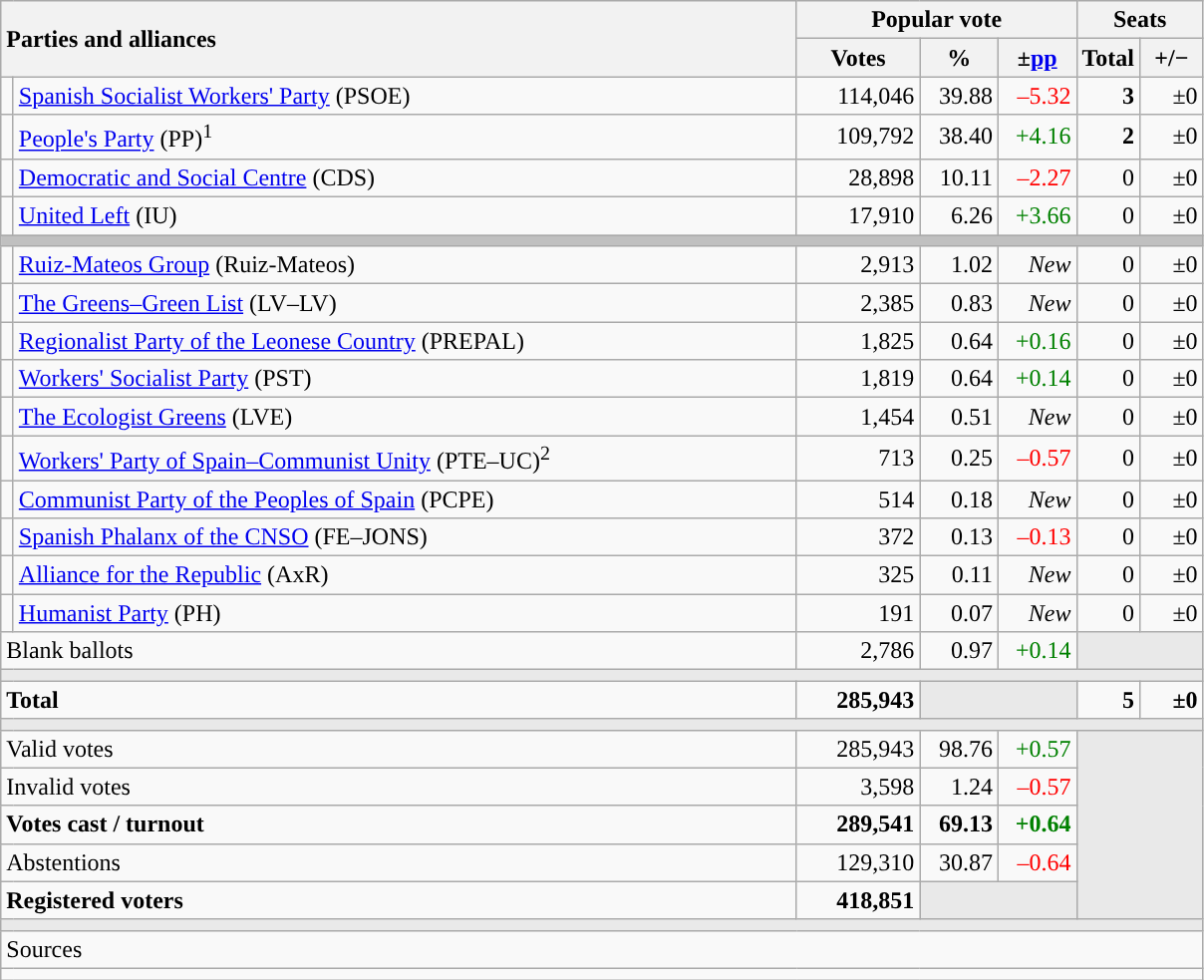<table class="wikitable" style="text-align:right;">
<tr>
<th style="text-align:left;" rowspan="2" colspan="2" width="525">Parties and alliances</th>
<th colspan="3">Popular vote</th>
<th colspan="2">Seats</th>
</tr>
<tr>
<th width="75">Votes</th>
<th width="45">%</th>
<th width="45">±<a href='#'>pp</a></th>
<th width="35">Total</th>
<th width="35">+/−</th>
</tr>
<tr>
<td width="1" style="color:inherit;background:"></td>
<td align="left"><a href='#'>Spanish Socialist Workers' Party</a> (PSOE)</td>
<td>114,046</td>
<td>39.88</td>
<td style="color:red;">–5.32</td>
<td><strong>3</strong></td>
<td>±0</td>
</tr>
<tr>
<td style="color:inherit;background:"></td>
<td align="left"><a href='#'>People's Party</a> (PP)<sup>1</sup></td>
<td>109,792</td>
<td>38.40</td>
<td style="color:green;">+4.16</td>
<td><strong>2</strong></td>
<td>±0</td>
</tr>
<tr>
<td style="color:inherit;background:"></td>
<td align="left"><a href='#'>Democratic and Social Centre</a> (CDS)</td>
<td>28,898</td>
<td>10.11</td>
<td style="color:red;">–2.27</td>
<td>0</td>
<td>±0</td>
</tr>
<tr>
<td style="color:inherit;background:"></td>
<td align="left"><a href='#'>United Left</a> (IU)</td>
<td>17,910</td>
<td>6.26</td>
<td style="color:green;">+3.66</td>
<td>0</td>
<td>±0</td>
</tr>
<tr>
<td colspan="7" bgcolor="#C0C0C0"></td>
</tr>
<tr>
<td style="color:inherit;background:"></td>
<td align="left"><a href='#'>Ruiz-Mateos Group</a> (Ruiz-Mateos)</td>
<td>2,913</td>
<td>1.02</td>
<td><em>New</em></td>
<td>0</td>
<td>±0</td>
</tr>
<tr>
<td style="color:inherit;background:"></td>
<td align="left"><a href='#'>The Greens–Green List</a> (LV–LV)</td>
<td>2,385</td>
<td>0.83</td>
<td><em>New</em></td>
<td>0</td>
<td>±0</td>
</tr>
<tr>
<td style="color:inherit;background:"></td>
<td align="left"><a href='#'>Regionalist Party of the Leonese Country</a> (PREPAL)</td>
<td>1,825</td>
<td>0.64</td>
<td style="color:green;">+0.16</td>
<td>0</td>
<td>±0</td>
</tr>
<tr>
<td style="color:inherit;background:"></td>
<td align="left"><a href='#'>Workers' Socialist Party</a> (PST)</td>
<td>1,819</td>
<td>0.64</td>
<td style="color:green;">+0.14</td>
<td>0</td>
<td>±0</td>
</tr>
<tr>
<td style="color:inherit;background:"></td>
<td align="left"><a href='#'>The Ecologist Greens</a> (LVE)</td>
<td>1,454</td>
<td>0.51</td>
<td><em>New</em></td>
<td>0</td>
<td>±0</td>
</tr>
<tr>
<td style="color:inherit;background:"></td>
<td align="left"><a href='#'>Workers' Party of Spain–Communist Unity</a> (PTE–UC)<sup>2</sup></td>
<td>713</td>
<td>0.25</td>
<td style="color:red;">–0.57</td>
<td>0</td>
<td>±0</td>
</tr>
<tr>
<td style="color:inherit;background:"></td>
<td align="left"><a href='#'>Communist Party of the Peoples of Spain</a> (PCPE)</td>
<td>514</td>
<td>0.18</td>
<td><em>New</em></td>
<td>0</td>
<td>±0</td>
</tr>
<tr>
<td style="color:inherit;background:"></td>
<td align="left"><a href='#'>Spanish Phalanx of the CNSO</a> (FE–JONS)</td>
<td>372</td>
<td>0.13</td>
<td style="color:red;">–0.13</td>
<td>0</td>
<td>±0</td>
</tr>
<tr>
<td style="color:inherit;background:"></td>
<td align="left"><a href='#'>Alliance for the Republic</a> (AxR)</td>
<td>325</td>
<td>0.11</td>
<td><em>New</em></td>
<td>0</td>
<td>±0</td>
</tr>
<tr>
<td style="color:inherit;background:"></td>
<td align="left"><a href='#'>Humanist Party</a> (PH)</td>
<td>191</td>
<td>0.07</td>
<td><em>New</em></td>
<td>0</td>
<td>±0</td>
</tr>
<tr>
<td align="left" colspan="2">Blank ballots</td>
<td>2,786</td>
<td>0.97</td>
<td style="color:green;">+0.14</td>
<td bgcolor="#E9E9E9" colspan="2"></td>
</tr>
<tr>
<td colspan="7" bgcolor="#E9E9E9"></td>
</tr>
<tr style="font-weight:bold;">
<td align="left" colspan="2">Total</td>
<td>285,943</td>
<td bgcolor="#E9E9E9" colspan="2"></td>
<td>5</td>
<td>±0</td>
</tr>
<tr>
<td colspan="7" bgcolor="#E9E9E9"></td>
</tr>
<tr>
<td align="left" colspan="2">Valid votes</td>
<td>285,943</td>
<td>98.76</td>
<td style="color:green;">+0.57</td>
<td bgcolor="#E9E9E9" colspan="2" rowspan="5"></td>
</tr>
<tr>
<td align="left" colspan="2">Invalid votes</td>
<td>3,598</td>
<td>1.24</td>
<td style="color:red;">–0.57</td>
</tr>
<tr style="font-weight:bold;">
<td align="left" colspan="2">Votes cast / turnout</td>
<td>289,541</td>
<td>69.13</td>
<td style="color:green;">+0.64</td>
</tr>
<tr>
<td align="left" colspan="2">Abstentions</td>
<td>129,310</td>
<td>30.87</td>
<td style="color:red;">–0.64</td>
</tr>
<tr style="font-weight:bold;">
<td align="left" colspan="2">Registered voters</td>
<td>418,851</td>
<td bgcolor="#E9E9E9" colspan="2"></td>
</tr>
<tr>
<td colspan="7" bgcolor="#E9E9E9"></td>
</tr>
<tr>
<td align="left" colspan="7">Sources</td>
</tr>
<tr>
<td colspan="7" style="text-align:left; max-width:790px;"></td>
</tr>
</table>
